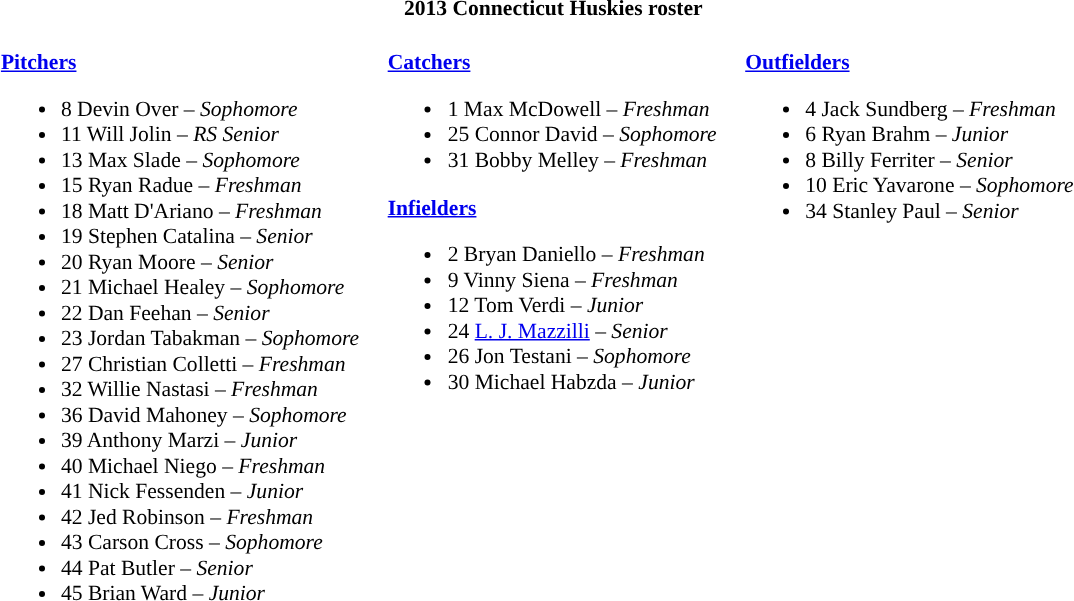<table class="toccolours" style="border-collapse:collapse; font-size:90%;">
<tr>
<th colspan="9">2013 Connecticut Huskies roster</th>
</tr>
<tr>
</tr>
<tr>
<td width="03"> </td>
<td valign="top"><br><strong><a href='#'>Pitchers</a></strong><ul><li>8 Devin Over – <em>Sophomore</em></li><li>11 Will Jolin – <em>RS Senior</em></li><li>13 Max Slade – <em>Sophomore</em></li><li>15 Ryan Radue – <em>Freshman</em></li><li>18 Matt D'Ariano – <em>Freshman</em></li><li>19 Stephen Catalina – <em>Senior</em></li><li>20 Ryan Moore – <em>Senior</em></li><li>21 Michael Healey – <em>Sophomore</em></li><li>22 Dan Feehan – <em>Senior</em></li><li>23 Jordan Tabakman – <em>Sophomore</em></li><li>27 Christian Colletti – <em>Freshman</em></li><li>32 Willie Nastasi – <em>Freshman</em></li><li>36 David Mahoney – <em>Sophomore</em></li><li>39 Anthony Marzi – <em>Junior</em></li><li>40 Michael Niego – <em>Freshman</em></li><li>41 Nick Fessenden – <em>Junior</em></li><li>42 Jed Robinson – <em>Freshman</em></li><li>43 Carson Cross – <em>Sophomore</em></li><li>44 Pat Butler – <em>Senior</em></li><li>45 Brian Ward – <em>Junior</em></li></ul></td>
<td width="15"> </td>
<td valign="top"><br><strong><a href='#'>Catchers</a></strong><ul><li>1 Max McDowell – <em>Freshman</em></li><li>25 Connor David – <em>Sophomore</em></li><li>31 Bobby Melley – <em>Freshman</em></li></ul><strong><a href='#'>Infielders</a></strong><ul><li>2 Bryan Daniello – <em>Freshman</em></li><li>9 Vinny Siena – <em>Freshman</em></li><li>12 Tom Verdi – <em>Junior</em></li><li>24 <a href='#'>L. J. Mazzilli</a> – <em>Senior</em></li><li>26 Jon Testani – <em>Sophomore</em></li><li>30 Michael Habzda – <em>Junior</em></li></ul></td>
<td width="15"> </td>
<td valign="top"><br><strong><a href='#'>Outfielders</a></strong><ul><li>4 Jack Sundberg – <em>Freshman</em></li><li>6 Ryan Brahm – <em>Junior</em></li><li>8 Billy Ferriter – <em>Senior</em></li><li>10 Eric Yavarone – <em>Sophomore</em></li><li>34 Stanley Paul – <em>Senior</em></li></ul></td>
<td width="25"> </td>
</tr>
</table>
